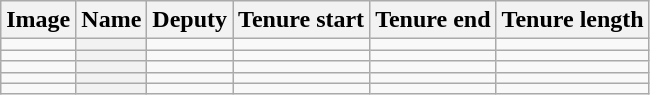<table class="wikitable plainrowheaders">
<tr>
<th scope="col">Image</th>
<th scope="col">Name</th>
<th scope="col">Deputy</th>
<th scope="col">Tenure start</th>
<th scope="col">Tenure end</th>
<th scope="col">Tenure length</th>
</tr>
<tr>
<td></td>
<th scope="row"></th>
<td></td>
<td></td>
<td></td>
<td></td>
</tr>
<tr>
<td></td>
<th scope="row"></th>
<td></td>
<td></td>
<td></td>
<td></td>
</tr>
<tr>
<td></td>
<th scope="row"></th>
<td></td>
<td></td>
<td></td>
<td></td>
</tr>
<tr>
<td></td>
<th scope="row"></th>
<td></td>
<td></td>
<td></td>
<td></td>
</tr>
<tr>
<td></td>
<th scope="row"></th>
<td></td>
<td></td>
<td></td>
<td></td>
</tr>
</table>
